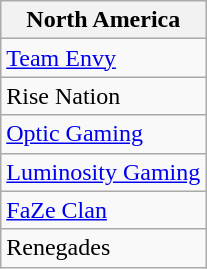<table class="wikitable" style="display: inline-table;">
<tr>
<th>North America</th>
</tr>
<tr>
<td><a href='#'>Team Envy</a></td>
</tr>
<tr>
<td>Rise Nation</td>
</tr>
<tr>
<td><a href='#'>Optic Gaming</a></td>
</tr>
<tr>
<td><a href='#'>Luminosity Gaming</a></td>
</tr>
<tr>
<td><a href='#'>FaZe Clan</a></td>
</tr>
<tr>
<td>Renegades</td>
</tr>
</table>
